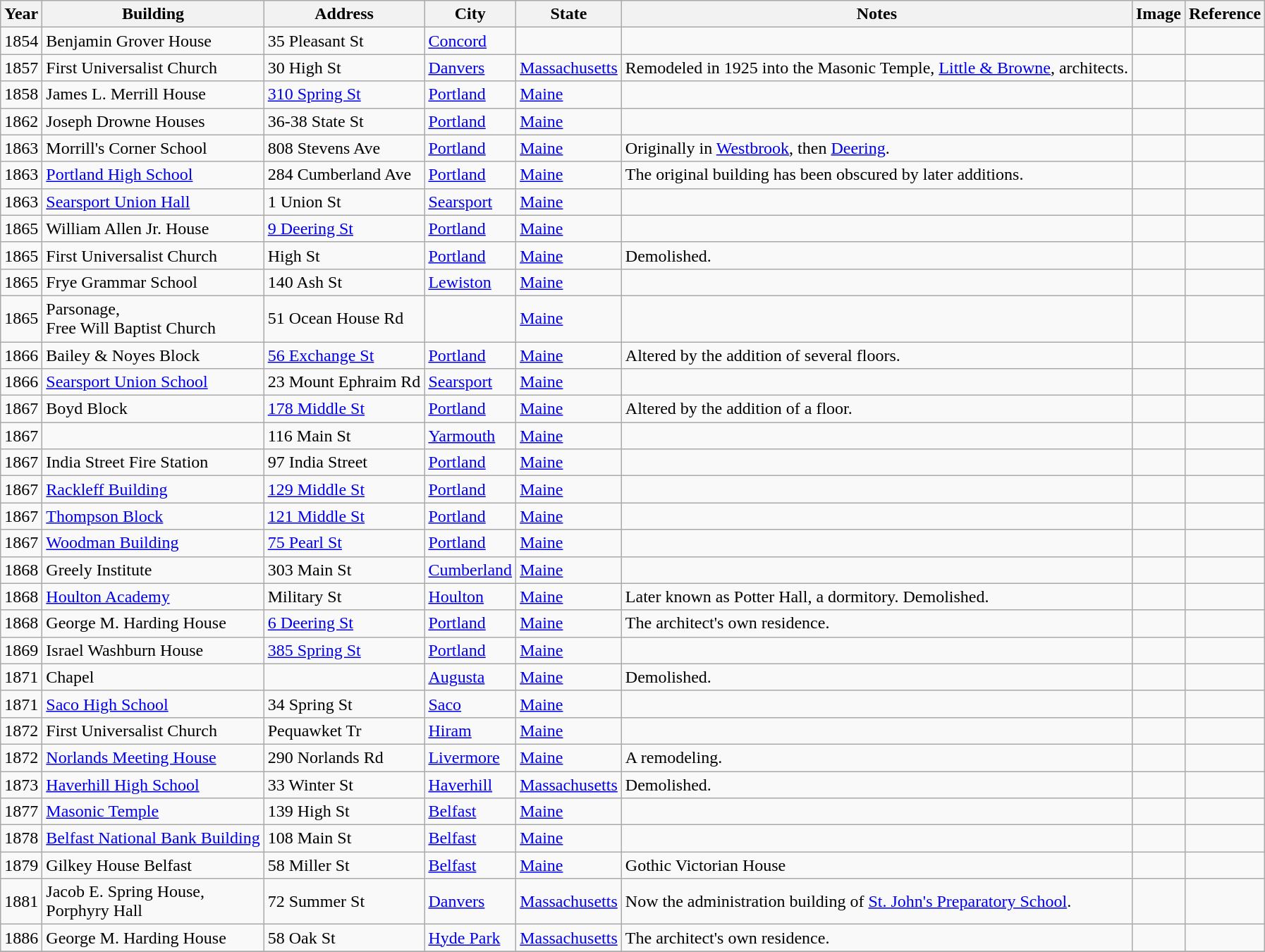<table class="wikitable sortable" border="1">
<tr>
<th>Year</th>
<th>Building</th>
<th>Address</th>
<th>City</th>
<th>State</th>
<th>Notes</th>
<th>Image</th>
<th>Reference</th>
</tr>
<tr>
<td>1854</td>
<td>Benjamin Grover House</td>
<td>35 Pleasant St</td>
<td><a href='#'>Concord</a></td>
<td></td>
<td></td>
<td></td>
<td></td>
</tr>
<tr>
<td>1857</td>
<td>First Universalist Church</td>
<td>30 High St</td>
<td><a href='#'>Danvers</a></td>
<td><a href='#'>Massachusetts</a></td>
<td>Remodeled in 1925 into the Masonic Temple, <a href='#'>Little & Browne</a>, architects.</td>
<td></td>
<td></td>
</tr>
<tr>
<td>1858</td>
<td>James L. Merrill House</td>
<td><a href='#'>310 Spring St</a></td>
<td><a href='#'>Portland</a></td>
<td><a href='#'>Maine</a></td>
<td></td>
<td></td>
<td></td>
</tr>
<tr>
<td>1862</td>
<td>Joseph Drowne Houses</td>
<td>36-38 State St</td>
<td><a href='#'>Portland</a></td>
<td><a href='#'>Maine</a></td>
<td></td>
<td></td>
<td></td>
</tr>
<tr>
<td>1863</td>
<td>Morrill's Corner School</td>
<td>808 Stevens Ave</td>
<td><a href='#'>Portland</a></td>
<td><a href='#'>Maine</a></td>
<td>Originally in <a href='#'>Westbrook</a>, then <a href='#'>Deering</a>.</td>
<td></td>
<td></td>
</tr>
<tr>
<td>1863</td>
<td><a href='#'>Portland High School</a></td>
<td>284 Cumberland Ave</td>
<td><a href='#'>Portland</a></td>
<td><a href='#'>Maine</a></td>
<td>The original building has been obscured by later additions.</td>
<td></td>
<td></td>
</tr>
<tr>
<td>1863</td>
<td><a href='#'>Searsport Union Hall</a></td>
<td>1 Union St</td>
<td><a href='#'>Searsport</a></td>
<td><a href='#'>Maine</a></td>
<td></td>
<td></td>
<td></td>
</tr>
<tr>
<td>1865</td>
<td>William Allen Jr. House</td>
<td><a href='#'>9 Deering St</a></td>
<td><a href='#'>Portland</a></td>
<td><a href='#'>Maine</a></td>
<td></td>
<td></td>
<td></td>
</tr>
<tr>
<td>1865</td>
<td>First Universalist Church</td>
<td>High St</td>
<td><a href='#'>Portland</a></td>
<td><a href='#'>Maine</a></td>
<td>Demolished.</td>
<td></td>
<td></td>
</tr>
<tr>
<td>1865</td>
<td>Frye Grammar School</td>
<td>140 Ash St</td>
<td><a href='#'>Lewiston</a></td>
<td><a href='#'>Maine</a></td>
<td></td>
<td></td>
<td></td>
</tr>
<tr>
<td>1865</td>
<td>Parsonage,<br>Free Will Baptist Church</td>
<td>51 Ocean House Rd</td>
<td></td>
<td><a href='#'>Maine</a></td>
<td></td>
<td></td>
<td></td>
</tr>
<tr>
<td>1866</td>
<td>Bailey & Noyes Block</td>
<td><a href='#'>56 Exchange St</a></td>
<td><a href='#'>Portland</a></td>
<td><a href='#'>Maine</a></td>
<td>Altered by the addition of several floors.</td>
<td></td>
<td></td>
</tr>
<tr>
<td>1866</td>
<td><a href='#'>Searsport Union School</a></td>
<td>23 Mount Ephraim Rd</td>
<td><a href='#'>Searsport</a></td>
<td><a href='#'>Maine</a></td>
<td></td>
<td></td>
<td></td>
</tr>
<tr>
<td>1867</td>
<td>Boyd Block</td>
<td><a href='#'>178 Middle St</a></td>
<td><a href='#'>Portland</a></td>
<td><a href='#'>Maine</a></td>
<td>Altered by the addition of a floor.</td>
<td></td>
<td></td>
</tr>
<tr>
<td>1867</td>
<td></td>
<td>116 Main St</td>
<td><a href='#'>Yarmouth</a></td>
<td><a href='#'>Maine</a></td>
<td></td>
<td></td>
<td></td>
</tr>
<tr>
<td>1867</td>
<td>India Street Fire Station</td>
<td>97 India Street</td>
<td><a href='#'>Portland</a></td>
<td><a href='#'>Maine</a></td>
<td></td>
<td></td>
<td></td>
</tr>
<tr>
<td>1867</td>
<td><a href='#'>Rackleff Building</a></td>
<td><a href='#'>129 Middle St</a></td>
<td><a href='#'>Portland</a></td>
<td><a href='#'>Maine</a></td>
<td></td>
<td></td>
<td></td>
</tr>
<tr>
<td>1867</td>
<td><a href='#'>Thompson Block</a></td>
<td><a href='#'>121 Middle St</a></td>
<td><a href='#'>Portland</a></td>
<td><a href='#'>Maine</a></td>
<td></td>
<td></td>
<td></td>
</tr>
<tr>
<td>1867</td>
<td><a href='#'>Woodman Building</a></td>
<td><a href='#'>75 Pearl St</a></td>
<td><a href='#'>Portland</a></td>
<td><a href='#'>Maine</a></td>
<td></td>
<td></td>
<td></td>
</tr>
<tr>
<td>1868</td>
<td>Greely Institute</td>
<td>303 Main St</td>
<td><a href='#'>Cumberland</a></td>
<td><a href='#'>Maine</a></td>
<td></td>
<td></td>
<td></td>
</tr>
<tr>
<td>1868</td>
<td><a href='#'>Houlton Academy</a></td>
<td>Military St</td>
<td><a href='#'>Houlton</a></td>
<td><a href='#'>Maine</a></td>
<td>Later known as Potter Hall, a dormitory. Demolished.</td>
<td></td>
<td></td>
</tr>
<tr>
<td>1868</td>
<td>George M. Harding House</td>
<td><a href='#'>6 Deering St</a></td>
<td><a href='#'>Portland</a></td>
<td><a href='#'>Maine</a></td>
<td>The architect's own residence.</td>
<td></td>
<td></td>
</tr>
<tr>
<td>1869</td>
<td>Israel Washburn House</td>
<td><a href='#'>385 Spring St</a></td>
<td><a href='#'>Portland</a></td>
<td><a href='#'>Maine</a></td>
<td></td>
<td></td>
<td></td>
</tr>
<tr>
<td>1871</td>
<td>Chapel</td>
<td></td>
<td><a href='#'>Augusta</a></td>
<td><a href='#'>Maine</a></td>
<td>Demolished.</td>
<td></td>
<td></td>
</tr>
<tr>
<td>1871</td>
<td><a href='#'>Saco High School</a></td>
<td>34 Spring St</td>
<td><a href='#'>Saco</a></td>
<td><a href='#'>Maine</a></td>
<td></td>
<td></td>
<td></td>
</tr>
<tr>
<td>1872</td>
<td>First Universalist Church</td>
<td>Pequawket Tr</td>
<td><a href='#'>Hiram</a></td>
<td><a href='#'>Maine</a></td>
<td></td>
<td></td>
<td></td>
</tr>
<tr>
<td>1872</td>
<td><a href='#'>Norlands Meeting House</a></td>
<td>290 Norlands Rd</td>
<td><a href='#'>Livermore</a></td>
<td><a href='#'>Maine</a></td>
<td>A remodeling.</td>
<td></td>
<td></td>
</tr>
<tr>
<td>1873</td>
<td><a href='#'>Haverhill High School</a></td>
<td>33 Winter St</td>
<td><a href='#'>Haverhill</a></td>
<td><a href='#'>Massachusetts</a></td>
<td>Demolished.</td>
<td></td>
<td></td>
</tr>
<tr>
<td>1877</td>
<td><a href='#'>Masonic Temple</a></td>
<td>139 High St</td>
<td><a href='#'>Belfast</a></td>
<td><a href='#'>Maine</a></td>
<td></td>
<td></td>
<td></td>
</tr>
<tr>
<td>1878</td>
<td><a href='#'>Belfast National Bank Building</a></td>
<td>108 Main St</td>
<td><a href='#'>Belfast</a></td>
<td><a href='#'>Maine</a></td>
<td></td>
<td></td>
<td></td>
</tr>
<tr>
<td>1879</td>
<td Frank Gilkey House>Gilkey House Belfast</td>
<td>58 Miller St</td>
<td><a href='#'>Belfast</a></td>
<td><a href='#'>Maine</a></td>
<td>Gothic Victorian House</td>
<td></td>
<td></td>
</tr>
<tr>
<td>1881</td>
<td>Jacob E. Spring House,<br>Porphyry Hall</td>
<td>72 Summer St</td>
<td><a href='#'>Danvers</a></td>
<td><a href='#'>Massachusetts</a></td>
<td>Now the administration building of <a href='#'>St. John's Preparatory School</a>.</td>
<td></td>
<td></td>
</tr>
<tr>
<td>1886</td>
<td>George M. Harding House</td>
<td>58 Oak St</td>
<td><a href='#'>Hyde Park</a></td>
<td><a href='#'>Massachusetts</a></td>
<td>The architect's own residence.</td>
<td></td>
<td></td>
</tr>
<tr>
</tr>
</table>
